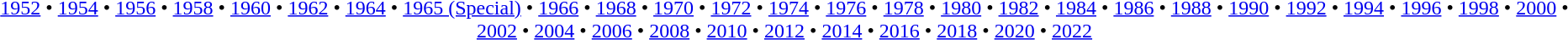<table id=toc class=toc summary=Contents>
<tr>
<td align=center><br><a href='#'>1952</a> • <a href='#'>1954</a> • <a href='#'>1956</a> • <a href='#'>1958</a> • <a href='#'>1960</a> • <a href='#'>1962</a> • <a href='#'>1964</a> • <a href='#'>1965 (Special)</a> • <a href='#'>1966</a> • <a href='#'>1968</a> • <a href='#'>1970</a> • <a href='#'>1972</a> • <a href='#'>1974</a> • <a href='#'>1976</a> • <a href='#'>1978</a> • <a href='#'>1980</a> • <a href='#'>1982</a> • <a href='#'>1984</a> • <a href='#'>1986</a> • <a href='#'>1988</a> • <a href='#'>1990</a> • <a href='#'>1992</a> • <a href='#'>1994</a> • <a href='#'>1996</a> • <a href='#'>1998</a> • <a href='#'>2000</a> • <a href='#'>2002</a> • <a href='#'>2004</a> • <a href='#'>2006</a> • <a href='#'>2008</a> • <a href='#'>2010</a> • <a href='#'>2012</a> • <a href='#'>2014</a> • <a href='#'>2016</a> • <a href='#'>2018</a> • <a href='#'>2020</a> • <a href='#'>2022</a></td>
</tr>
</table>
